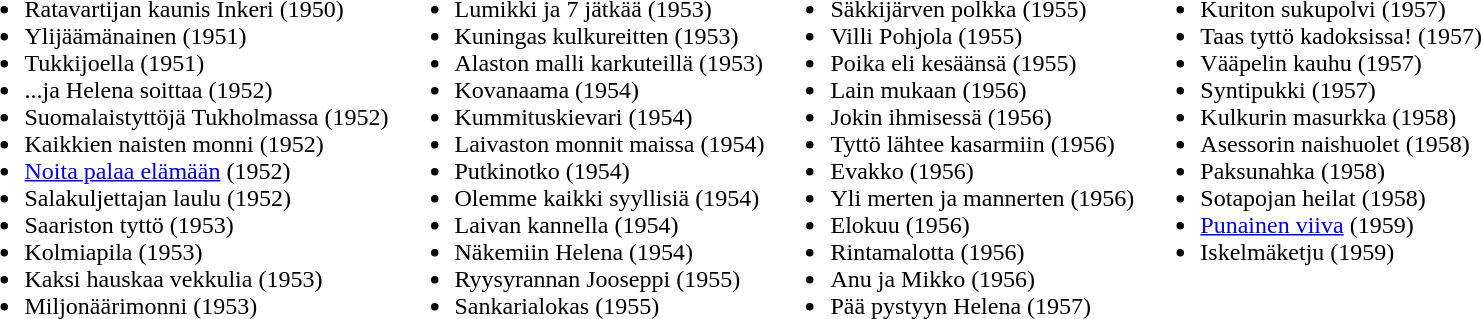<table>
<tr valign=top>
<td><br><ul><li>Ratavartijan kaunis Inkeri (1950)</li><li>Ylijäämänainen (1951)</li><li>Tukkijoella (1951)</li><li>...ja Helena soittaa (1952)</li><li>Suomalaistyttöjä Tukholmassa (1952)</li><li>Kaikkien naisten monni (1952)</li><li><a href='#'>Noita palaa elämään</a> (1952)</li><li>Salakuljettajan laulu (1952)</li><li>Saariston tyttö (1953)</li><li>Kolmiapila (1953)</li><li>Kaksi hauskaa vekkulia (1953)</li><li>Miljonäärimonni (1953)</li></ul></td>
<td><br><ul><li>Lumikki ja 7 jätkää (1953)</li><li>Kuningas kulkureitten (1953)</li><li>Alaston malli karkuteillä (1953)</li><li>Kovanaama (1954)</li><li>Kummituskievari (1954)</li><li>Laivaston monnit maissa (1954)</li><li>Putkinotko (1954)</li><li>Olemme kaikki syyllisiä (1954)</li><li>Laivan kannella (1954)</li><li>Näkemiin Helena (1954)</li><li>Ryysyrannan Jooseppi (1955)</li><li>Sankarialokas (1955)</li></ul></td>
<td><br><ul><li>Säkkijärven polkka (1955)</li><li>Villi Pohjola (1955)</li><li>Poika eli kesäänsä (1955)</li><li>Lain mukaan (1956)</li><li>Jokin ihmisessä (1956)</li><li>Tyttö lähtee kasarmiin (1956)</li><li>Evakko (1956)</li><li>Yli merten ja mannerten (1956)</li><li>Elokuu (1956)</li><li>Rintamalotta (1956)</li><li>Anu ja Mikko (1956)</li><li>Pää pystyyn Helena (1957)</li></ul></td>
<td><br><ul><li>Kuriton sukupolvi (1957)</li><li>Taas tyttö kadoksissa! (1957)</li><li>Vääpelin kauhu (1957)</li><li>Syntipukki (1957)</li><li>Kulkurin masurkka (1958)</li><li>Asessorin naishuolet (1958)</li><li>Paksunahka (1958)</li><li>Sotapojan heilat (1958)</li><li><a href='#'>Punainen viiva</a> (1959)</li><li>Iskelmäketju (1959)</li></ul></td>
</tr>
</table>
